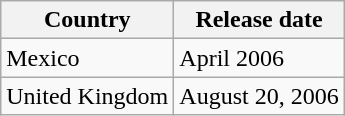<table class="wikitable">
<tr>
<th>Country</th>
<th>Release date</th>
</tr>
<tr>
<td>Mexico</td>
<td>April 2006</td>
</tr>
<tr>
<td>United Kingdom</td>
<td>August 20, 2006</td>
</tr>
</table>
